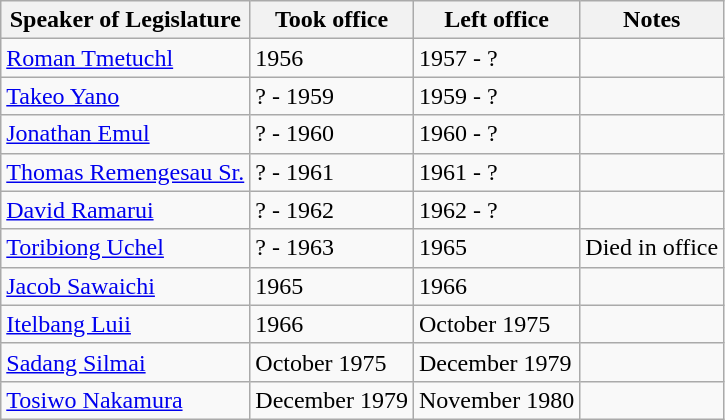<table class="wikitable">
<tr>
<th>Speaker of Legislature</th>
<th>Took office</th>
<th>Left office</th>
<th>Notes</th>
</tr>
<tr>
<td><a href='#'>Roman Tmetuchl</a></td>
<td>1956</td>
<td>1957 - ?</td>
<td></td>
</tr>
<tr>
<td><a href='#'>Takeo Yano</a></td>
<td>? - 1959</td>
<td>1959 - ?</td>
<td></td>
</tr>
<tr>
<td><a href='#'>Jonathan Emul</a></td>
<td>? - 1960</td>
<td>1960 - ?</td>
<td></td>
</tr>
<tr>
<td><a href='#'>Thomas Remengesau Sr.</a></td>
<td>? - 1961</td>
<td>1961 - ?</td>
<td></td>
</tr>
<tr>
<td><a href='#'>David Ramarui</a></td>
<td>? - 1962</td>
<td>1962 - ?</td>
<td></td>
</tr>
<tr>
<td><a href='#'>Toribiong Uchel</a></td>
<td>? - 1963</td>
<td>1965</td>
<td>Died in office</td>
</tr>
<tr>
<td><a href='#'>Jacob Sawaichi</a></td>
<td>1965</td>
<td>1966</td>
<td></td>
</tr>
<tr>
<td><a href='#'>Itelbang Luii</a></td>
<td>1966</td>
<td>October 1975</td>
<td></td>
</tr>
<tr>
<td><a href='#'>Sadang Silmai</a></td>
<td>October 1975</td>
<td>December 1979</td>
<td></td>
</tr>
<tr>
<td><a href='#'>Tosiwo Nakamura</a></td>
<td>December 1979</td>
<td>November 1980</td>
<td></td>
</tr>
</table>
